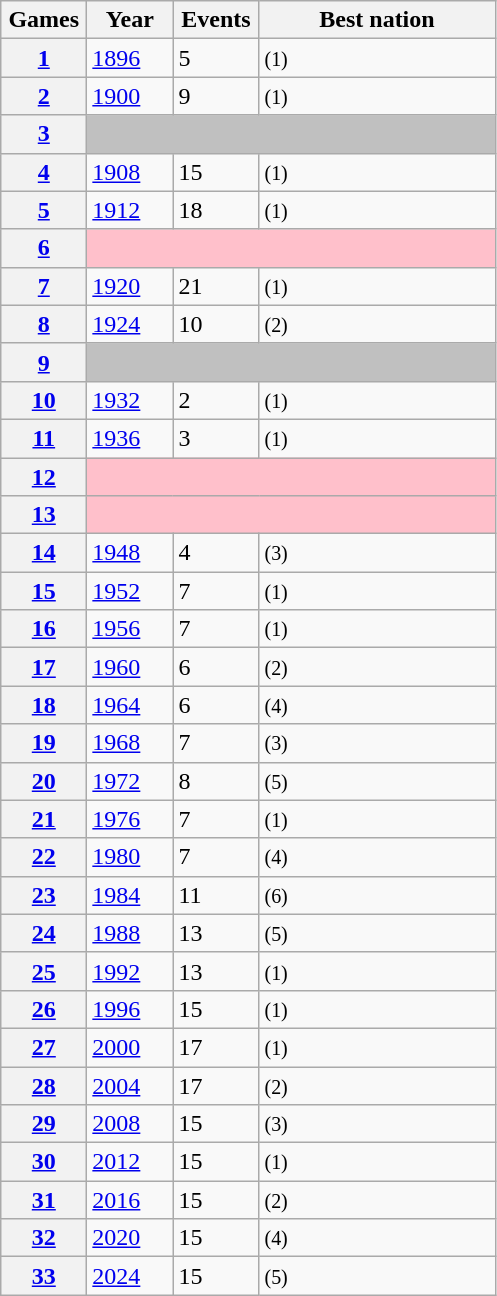<table class="wikitable defaultcenter col4left sticky-table-row1">
<tr>
<th scope="col" width=50>Games</th>
<th scope="col" width=50>Year</th>
<th scope="col" width=50>Events</th>
<th scope="col" width=150>Best nation</th>
</tr>
<tr>
<th scope="row"><a href='#'>1</a></th>
<td><a href='#'>1896</a></td>
<td>5</td>
<td> <small>(1)</small></td>
</tr>
<tr>
<th scope="row"><a href='#'>2</a></th>
<td><a href='#'>1900</a></td>
<td>9</td>
<td> <small>(1)</small></td>
</tr>
<tr>
<th scope="row"><a href='#'>3</a></th>
<td colspan=4 bgcolor=silver></td>
</tr>
<tr>
<th scope="row"><a href='#'>4</a></th>
<td><a href='#'>1908</a></td>
<td>15</td>
<td> <small>(1)</small></td>
</tr>
<tr>
<th scope="row"><a href='#'>5</a></th>
<td><a href='#'>1912</a></td>
<td>18</td>
<td> <small>(1)</small></td>
</tr>
<tr>
<th scope="row"><a href='#'>6</a></th>
<td colspan=4 bgcolor=pink></td>
</tr>
<tr>
<th scope="row"><a href='#'>7</a></th>
<td><a href='#'>1920</a></td>
<td>21</td>
<td> <small>(1)</small></td>
</tr>
<tr>
<th scope="row"><a href='#'>8</a></th>
<td><a href='#'>1924</a></td>
<td>10</td>
<td> <small>(2)</small></td>
</tr>
<tr>
<th scope="row"><a href='#'>9</a></th>
<td colspan=4 bgcolor=silver></td>
</tr>
<tr>
<th scope="row"><a href='#'>10</a></th>
<td><a href='#'>1932</a></td>
<td>2</td>
<td> <small>(1)</small></td>
</tr>
<tr>
<th scope="row"><a href='#'>11</a></th>
<td><a href='#'>1936</a></td>
<td>3</td>
<td> <small>(1)</small></td>
</tr>
<tr>
<th scope="row"><a href='#'>12</a></th>
<td colspan=4 bgcolor=pink></td>
</tr>
<tr>
<th scope="row"><a href='#'>13</a></th>
<td colspan=4 bgcolor=pink></td>
</tr>
<tr>
<th scope="row"><a href='#'>14</a></th>
<td><a href='#'>1948</a></td>
<td>4</td>
<td> <small>(3)</small></td>
</tr>
<tr>
<th scope="row"><a href='#'>15</a></th>
<td><a href='#'>1952</a></td>
<td>7</td>
<td> <small>(1)</small></td>
</tr>
<tr>
<th scope="row"><a href='#'>16</a></th>
<td><a href='#'>1956</a></td>
<td>7</td>
<td> <small>(1)</small></td>
</tr>
<tr>
<th scope="row"><a href='#'>17</a></th>
<td><a href='#'>1960</a></td>
<td>6</td>
<td> <small>(2)</small></td>
</tr>
<tr>
<th scope="row"><a href='#'>18</a></th>
<td><a href='#'>1964</a></td>
<td>6</td>
<td> <small>(4)</small></td>
</tr>
<tr>
<th scope="row"><a href='#'>19</a></th>
<td><a href='#'>1968</a></td>
<td>7</td>
<td> <small>(3)</small></td>
</tr>
<tr>
<th scope="row"><a href='#'>20</a></th>
<td><a href='#'>1972</a></td>
<td>8</td>
<td> <small>(5)</small></td>
</tr>
<tr>
<th scope="row"><a href='#'>21</a></th>
<td><a href='#'>1976</a></td>
<td>7</td>
<td> <small>(1)</small></td>
</tr>
<tr>
<th scope="row"><a href='#'>22</a></th>
<td><a href='#'>1980</a></td>
<td>7</td>
<td> <small>(4)</small></td>
</tr>
<tr>
<th scope="row"><a href='#'>23</a></th>
<td><a href='#'>1984</a></td>
<td>11</td>
<td> <small>(6)</small></td>
</tr>
<tr>
<th scope="row"><a href='#'>24</a></th>
<td><a href='#'>1988</a></td>
<td>13</td>
<td> <small>(5)</small></td>
</tr>
<tr>
<th scope="row"><a href='#'>25</a></th>
<td><a href='#'>1992</a></td>
<td>13</td>
<td> <small>(1)</small></td>
</tr>
<tr>
<th scope="row"><a href='#'>26</a></th>
<td><a href='#'>1996</a></td>
<td>15</td>
<td> <small>(1)</small></td>
</tr>
<tr>
<th scope="row"><a href='#'>27</a></th>
<td><a href='#'>2000</a></td>
<td>17</td>
<td> <small>(1)</small></td>
</tr>
<tr>
<th scope="row"><a href='#'>28</a></th>
<td><a href='#'>2004</a></td>
<td>17</td>
<td> <small>(2)</small></td>
</tr>
<tr>
<th scope="row"><a href='#'>29</a></th>
<td><a href='#'>2008</a></td>
<td>15</td>
<td> <small>(3)</small></td>
</tr>
<tr>
<th scope="row"><a href='#'>30</a></th>
<td><a href='#'>2012</a></td>
<td>15</td>
<td> <small>(1)</small></td>
</tr>
<tr>
<th scope="row"><a href='#'>31</a></th>
<td><a href='#'>2016</a></td>
<td>15</td>
<td> <small>(2)</small></td>
</tr>
<tr>
<th scope="row"><a href='#'>32</a></th>
<td><a href='#'>2020</a></td>
<td>15</td>
<td> <small>(4)</small></td>
</tr>
<tr>
<th scope="row"><a href='#'>33</a></th>
<td><a href='#'>2024</a></td>
<td>15</td>
<td> <small>(5)</small></td>
</tr>
</table>
